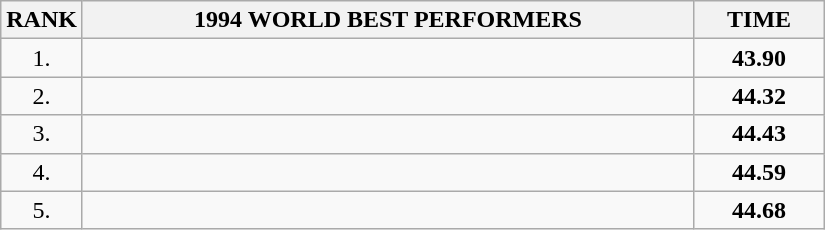<table class=wikitable>
<tr>
<th>RANK</th>
<th align="center" style="width: 25em">1994 WORLD BEST PERFORMERS</th>
<th align="center" style="width: 5em">TIME</th>
</tr>
<tr>
<td align="center">1.</td>
<td></td>
<td align="center"><strong>43.90</strong></td>
</tr>
<tr>
<td align="center">2.</td>
<td></td>
<td align="center"><strong>44.32</strong></td>
</tr>
<tr>
<td align="center">3.</td>
<td></td>
<td align="center"><strong>44.43</strong></td>
</tr>
<tr>
<td align="center">4.</td>
<td></td>
<td align="center"><strong>44.59</strong></td>
</tr>
<tr>
<td align="center">5.</td>
<td></td>
<td align="center"><strong>44.68</strong></td>
</tr>
</table>
